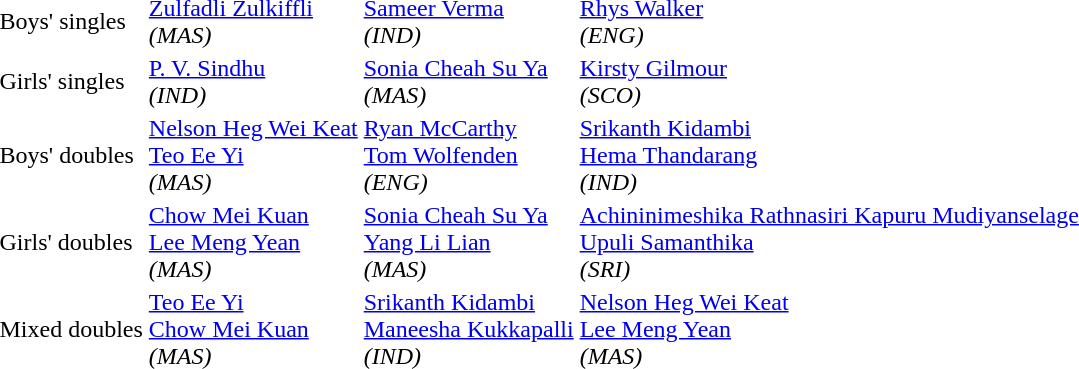<table>
<tr>
<td>Boys' singles</td>
<td><a href='#'>Zulfadli Zulkiffli</a><br><em> (MAS)</em></td>
<td><a href='#'>Sameer Verma</a><br><em> (IND)</em></td>
<td><a href='#'>Rhys Walker</a><br><em> (ENG)</em></td>
</tr>
<tr>
<td>Girls' singles</td>
<td><a href='#'>P. V. Sindhu</a><br><em> (IND)</em></td>
<td><a href='#'>Sonia Cheah Su Ya</a><br><em> (MAS)</em></td>
<td><a href='#'>Kirsty Gilmour</a><br><em> (SCO)</em></td>
</tr>
<tr>
<td>Boys' doubles</td>
<td><a href='#'>Nelson Heg Wei Keat</a><br><a href='#'>Teo Ee Yi</a><br><em> (MAS)</em></td>
<td><a href='#'>Ryan McCarthy</a><br><a href='#'>Tom Wolfenden</a><br><em> (ENG)</em></td>
<td><a href='#'>Srikanth Kidambi</a><br><a href='#'>Hema Thandarang</a><br><em> (IND)</em></td>
</tr>
<tr>
<td>Girls' doubles</td>
<td><a href='#'>Chow Mei Kuan</a><br><a href='#'>Lee Meng Yean</a><br><em> (MAS)</em></td>
<td><a href='#'>Sonia Cheah Su Ya</a><br><a href='#'>Yang Li Lian</a><br><em> (MAS)</em></td>
<td><a href='#'>Achininimeshika Rathnasiri Kapuru Mudiyanselage</a><br><a href='#'>Upuli Samanthika</a><br><em> (SRI)</em></td>
</tr>
<tr>
<td>Mixed doubles</td>
<td><a href='#'>Teo Ee Yi</a><br><a href='#'>Chow Mei Kuan</a><br><em> (MAS)</em></td>
<td><a href='#'>Srikanth Kidambi</a><br><a href='#'>Maneesha Kukkapalli</a><br><em> (IND)</em></td>
<td><a href='#'>Nelson Heg Wei Keat</a><br><a href='#'>Lee Meng Yean</a><br><em> (MAS)</em></td>
</tr>
</table>
